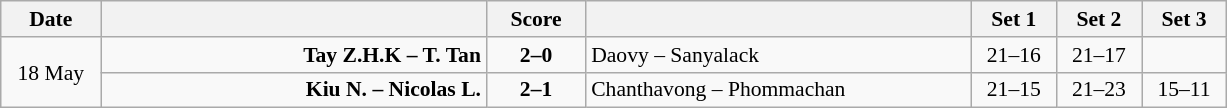<table class="wikitable" style="text-align: center; font-size:90% ">
<tr>
<th width="60">Date</th>
<th align="right" width="250"></th>
<th width="60">Score</th>
<th align="left" width="250"></th>
<th width="50">Set 1</th>
<th width="50">Set 2</th>
<th width="50">Set 3</th>
</tr>
<tr>
<td rowspan=2>18 May</td>
<td align=right><strong>Tay Z.H.K – T. Tan </strong></td>
<td align=center><strong>2–0</strong></td>
<td align=left> Daovy – Sanyalack</td>
<td>21–16</td>
<td>21–17</td>
<td></td>
</tr>
<tr>
<td align=right><strong>Kiu N. – Nicolas L. </strong></td>
<td align=center><strong>2–1</strong></td>
<td align=left> Chanthavong – Phommachan</td>
<td>21–15</td>
<td>21–23</td>
<td>15–11</td>
</tr>
</table>
